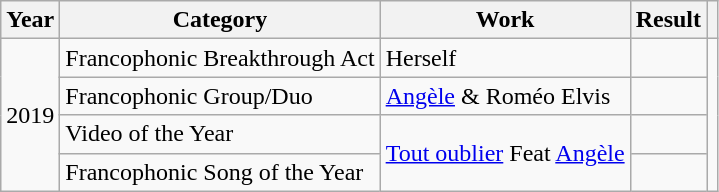<table class="wikitable">
<tr>
<th>Year</th>
<th>Category</th>
<th>Work</th>
<th>Result</th>
<th></th>
</tr>
<tr>
<td rowspan="4">2019</td>
<td>Francophonic Breakthrough Act</td>
<td>Herself</td>
<td></td>
<td rowspan="4"></td>
</tr>
<tr>
<td>Francophonic Group/Duo</td>
<td><a href='#'>Angèle</a> & Roméo Elvis</td>
<td></td>
</tr>
<tr>
<td>Video of the Year</td>
<td rowspan="2"><a href='#'>Tout oublier</a> Feat <a href='#'>Angèle</a></td>
<td></td>
</tr>
<tr>
<td>Francophonic Song of the Year</td>
<td></td>
</tr>
</table>
